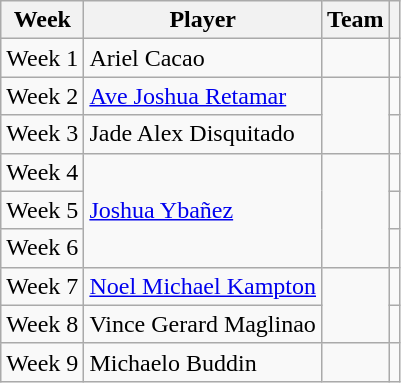<table class="wikitable">
<tr>
<th>Week</th>
<th>Player</th>
<th>Team</th>
<th></th>
</tr>
<tr>
<td>Week 1</td>
<td>Ariel Cacao</td>
<td></td>
<td></td>
</tr>
<tr>
<td>Week 2</td>
<td><a href='#'>Ave Joshua Retamar</a></td>
<td rowspan="2"></td>
<td></td>
</tr>
<tr>
<td>Week 3</td>
<td>Jade Alex Disquitado</td>
<td></td>
</tr>
<tr>
<td>Week 4</td>
<td rowspan="3"><a href='#'>Joshua Ybañez</a></td>
<td rowspan="3"></td>
<td></td>
</tr>
<tr>
<td>Week 5</td>
<td></td>
</tr>
<tr>
<td>Week 6</td>
<td></td>
</tr>
<tr>
<td>Week 7</td>
<td><a href='#'>Noel Michael Kampton</a></td>
<td rowspan="2"></td>
<td></td>
</tr>
<tr>
<td>Week 8</td>
<td>Vince Gerard Maglinao</td>
<td></td>
</tr>
<tr>
<td>Week 9</td>
<td>Michaelo Buddin</td>
<td></td>
<td></td>
</tr>
</table>
